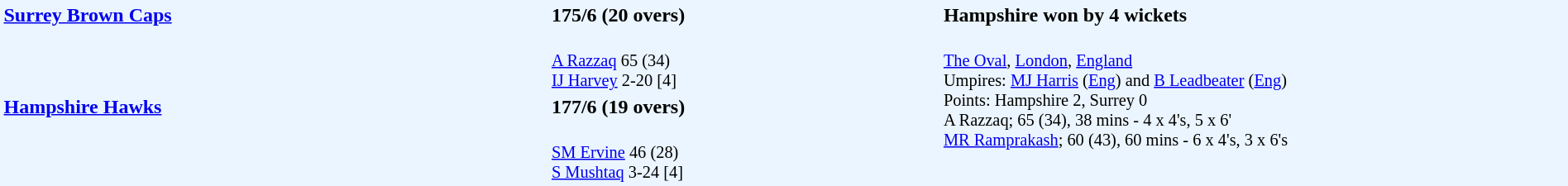<table style="width:100%; background:#ebf5ff;">
<tr>
<td style="width:35%; vertical-align:top;" rowspan="2"><strong><a href='#'>Surrey Brown Caps</a></strong></td>
<td style="width:25%;"><strong>175/6 (20 overs)</strong></td>
<td style="width:40%;"><strong>Hampshire won by 4 wickets</strong></td>
</tr>
<tr>
<td style="font-size: 85%;"><br><a href='#'>A Razzaq</a> 65 (34)<br>
<a href='#'>IJ Harvey</a> 2-20 [4]</td>
<td style="vertical-align:top; font-size:85%;" rowspan="3"><br><a href='#'>The Oval</a>, <a href='#'>London</a>, <a href='#'>England</a><br>
Umpires: <a href='#'>MJ Harris</a> (<a href='#'>Eng</a>) and <a href='#'>B Leadbeater</a> (<a href='#'>Eng</a>)<br>
Points: Hampshire 2, Surrey 0<br>A Razzaq; 65 (34), 38 mins - 4 x 4's, 5 x 6'<br>
<a href='#'>MR Ramprakash</a>; 60 (43), 60 mins - 6 x 4's, 3 x 6's</td>
</tr>
<tr>
<td style="vertical-align:top;" rowspan="2"><strong><a href='#'>Hampshire Hawks</a></strong></td>
<td><strong>177/6 (19 overs)</strong></td>
</tr>
<tr>
<td style="font-size: 85%;"><br><a href='#'>SM Ervine</a> 46 (28)<br>
<a href='#'>S Mushtaq</a> 3-24 [4]</td>
</tr>
</table>
